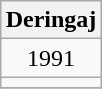<table class="wikitable" style="margin: 0.5em auto; text-align: center;">
<tr>
<th colspan="1">Deringaj</th>
</tr>
<tr>
<td>1991</td>
</tr>
<tr>
<td></td>
</tr>
<tr>
</tr>
</table>
